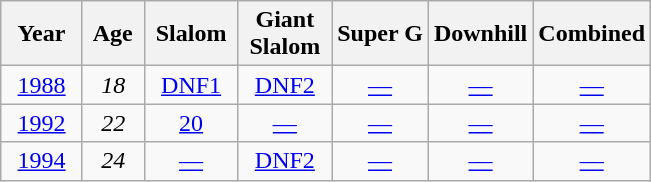<table class=wikitable style="text-align:center">
<tr>
<th>  Year  </th>
<th> Age </th>
<th> Slalom </th>
<th> Giant <br> Slalom </th>
<th>Super G</th>
<th>Downhill</th>
<th>Combined</th>
</tr>
<tr>
<td><a href='#'>1988</a></td>
<td><em>18</em></td>
<td><a href='#'>DNF1</a></td>
<td><a href='#'>DNF2</a></td>
<td><a href='#'>—</a></td>
<td><a href='#'>—</a></td>
<td><a href='#'>—</a></td>
</tr>
<tr>
<td><a href='#'>1992</a></td>
<td><em>22</em></td>
<td><a href='#'>20</a></td>
<td><a href='#'>—</a></td>
<td><a href='#'>—</a></td>
<td><a href='#'>—</a></td>
<td><a href='#'>—</a></td>
</tr>
<tr>
<td><a href='#'>1994</a></td>
<td><em>24</em></td>
<td><a href='#'>—</a></td>
<td><a href='#'>DNF2</a></td>
<td><a href='#'>—</a></td>
<td><a href='#'>—</a></td>
<td><a href='#'>—</a></td>
</tr>
</table>
